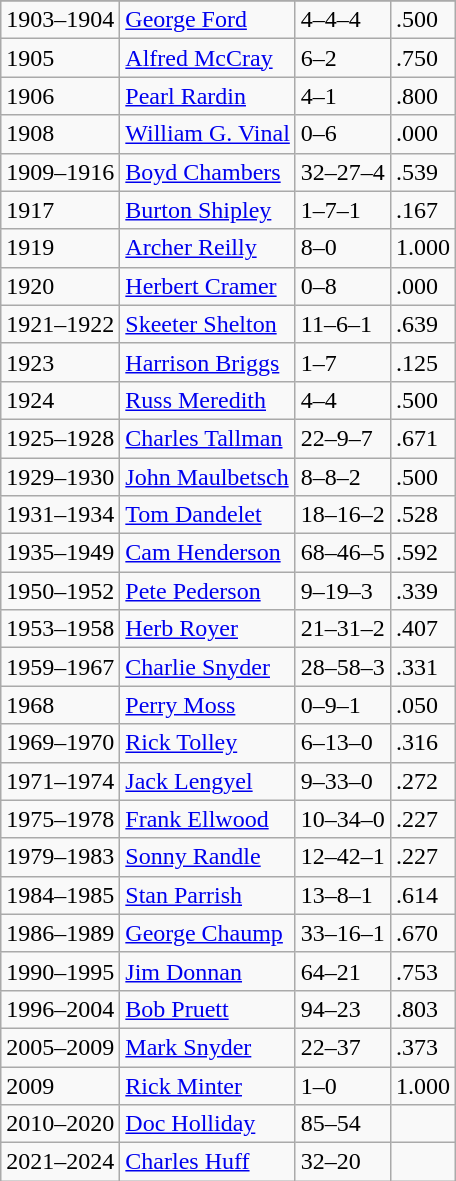<table class="wikitable">
<tr>
</tr>
<tr>
<td>1903–1904</td>
<td><a href='#'>George Ford</a></td>
<td>4–4–4</td>
<td>.500</td>
</tr>
<tr>
<td>1905</td>
<td><a href='#'>Alfred McCray</a></td>
<td>6–2</td>
<td>.750</td>
</tr>
<tr>
<td>1906</td>
<td><a href='#'>Pearl Rardin</a></td>
<td>4–1</td>
<td>.800</td>
</tr>
<tr>
<td>1908</td>
<td><a href='#'>William G. Vinal</a></td>
<td>0–6</td>
<td>.000</td>
</tr>
<tr>
<td>1909–1916</td>
<td><a href='#'>Boyd Chambers</a></td>
<td>32–27–4</td>
<td>.539</td>
</tr>
<tr>
<td>1917</td>
<td><a href='#'>Burton Shipley</a></td>
<td>1–7–1</td>
<td>.167</td>
</tr>
<tr>
<td>1919</td>
<td><a href='#'>Archer Reilly</a></td>
<td>8–0</td>
<td>1.000</td>
</tr>
<tr>
<td>1920</td>
<td><a href='#'>Herbert Cramer</a></td>
<td>0–8</td>
<td>.000</td>
</tr>
<tr>
<td>1921–1922</td>
<td><a href='#'>Skeeter Shelton</a></td>
<td>11–6–1</td>
<td>.639</td>
</tr>
<tr>
<td>1923</td>
<td><a href='#'>Harrison Briggs</a></td>
<td>1–7</td>
<td>.125</td>
</tr>
<tr>
<td>1924</td>
<td><a href='#'>Russ Meredith</a></td>
<td>4–4</td>
<td>.500</td>
</tr>
<tr>
<td>1925–1928</td>
<td><a href='#'>Charles Tallman</a></td>
<td>22–9–7</td>
<td>.671</td>
</tr>
<tr>
<td>1929–1930</td>
<td><a href='#'>John Maulbetsch</a></td>
<td>8–8–2</td>
<td>.500</td>
</tr>
<tr>
<td>1931–1934</td>
<td><a href='#'>Tom Dandelet</a></td>
<td>18–16–2</td>
<td>.528</td>
</tr>
<tr>
<td>1935–1949</td>
<td><a href='#'>Cam Henderson</a></td>
<td>68–46–5</td>
<td>.592</td>
</tr>
<tr>
<td>1950–1952</td>
<td><a href='#'>Pete Pederson</a></td>
<td>9–19–3</td>
<td>.339</td>
</tr>
<tr>
<td>1953–1958</td>
<td><a href='#'>Herb Royer</a></td>
<td>21–31–2</td>
<td>.407</td>
</tr>
<tr>
<td>1959–1967</td>
<td><a href='#'>Charlie Snyder</a></td>
<td>28–58–3</td>
<td>.331</td>
</tr>
<tr>
<td>1968</td>
<td><a href='#'>Perry Moss</a></td>
<td>0–9–1</td>
<td>.050</td>
</tr>
<tr>
<td>1969–1970</td>
<td><a href='#'>Rick Tolley</a></td>
<td>6–13–0</td>
<td>.316</td>
</tr>
<tr>
<td>1971–1974</td>
<td><a href='#'>Jack Lengyel</a></td>
<td>9–33–0</td>
<td>.272</td>
</tr>
<tr>
<td>1975–1978</td>
<td><a href='#'>Frank Ellwood</a></td>
<td>10–34–0</td>
<td>.227</td>
</tr>
<tr>
<td>1979–1983</td>
<td><a href='#'>Sonny Randle</a></td>
<td>12–42–1</td>
<td>.227</td>
</tr>
<tr>
<td>1984–1985</td>
<td><a href='#'>Stan Parrish</a></td>
<td>13–8–1</td>
<td>.614</td>
</tr>
<tr>
<td>1986–1989</td>
<td><a href='#'>George Chaump</a></td>
<td>33–16–1</td>
<td>.670</td>
</tr>
<tr>
<td>1990–1995</td>
<td><a href='#'>Jim Donnan</a></td>
<td>64–21</td>
<td>.753</td>
</tr>
<tr>
<td>1996–2004</td>
<td><a href='#'>Bob Pruett</a></td>
<td>94–23</td>
<td>.803</td>
</tr>
<tr>
<td>2005–2009</td>
<td><a href='#'>Mark Snyder</a></td>
<td>22–37</td>
<td>.373</td>
</tr>
<tr>
<td>2009</td>
<td><a href='#'>Rick Minter</a></td>
<td>1–0</td>
<td>1.000</td>
</tr>
<tr>
<td>2010–2020</td>
<td><a href='#'>Doc Holliday</a></td>
<td>85–54</td>
<td></td>
</tr>
<tr>
<td>2021–2024</td>
<td><a href='#'>Charles Huff</a></td>
<td>32–20</td>
<td></td>
</tr>
</table>
